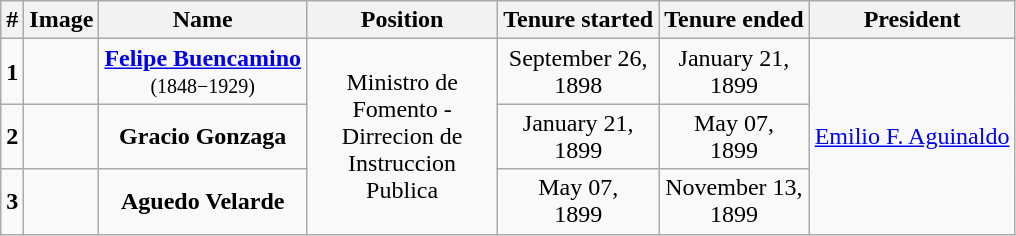<table class="wikitable" style="text-align:center; border:1px #aaf solid;">
<tr>
<th>#</th>
<th>Image</th>
<th>Name</th>
<th width=120px>Position</th>
<th>Tenure started</th>
<th>Tenure ended</th>
<th>President</th>
</tr>
<tr>
<td><strong>1</strong></td>
<td></td>
<td><strong><a href='#'>Felipe Buencamino</a></strong><br><small>(1848−1929)</small><br></td>
<td rowspan="3">Ministro de Fomento - Dirrecion de Instruccion Publica</td>
<td>September 26,<br>1898</td>
<td>January 21,<br>1899</td>
<td rowspan="3"><a href='#'>Emilio F. Aguinaldo</a></td>
</tr>
<tr style="height:30px;">
<td><strong>2</strong></td>
<td></td>
<td><strong>Gracio Gonzaga</strong></td>
<td>January 21,<br>1899</td>
<td>May 07,<br>1899</td>
</tr>
<tr>
<td><strong>3</strong></td>
<td></td>
<td><strong>Aguedo Velarde</strong></td>
<td>May 07,<br>1899</td>
<td>November 13,<br>1899</td>
</tr>
</table>
